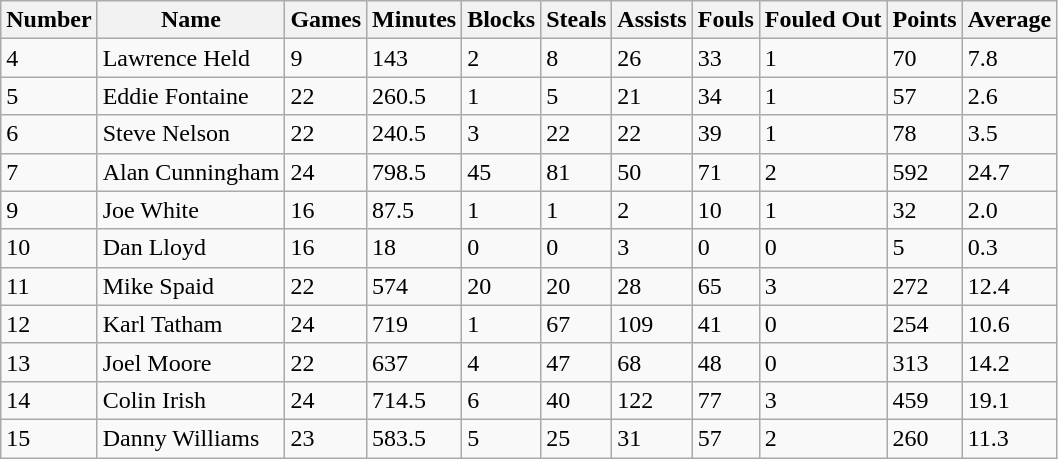<table class="wikitable">
<tr>
<th>Number</th>
<th>Name</th>
<th>Games</th>
<th>Minutes</th>
<th>Blocks</th>
<th>Steals</th>
<th>Assists</th>
<th>Fouls</th>
<th>Fouled Out</th>
<th>Points</th>
<th>Average</th>
</tr>
<tr>
<td>4</td>
<td>Lawrence Held</td>
<td>9</td>
<td>143</td>
<td>2</td>
<td>8</td>
<td>26</td>
<td>33</td>
<td>1</td>
<td>70</td>
<td>7.8</td>
</tr>
<tr>
<td>5</td>
<td>Eddie Fontaine</td>
<td>22</td>
<td>260.5</td>
<td>1</td>
<td>5</td>
<td>21</td>
<td>34</td>
<td>1</td>
<td>57</td>
<td>2.6</td>
</tr>
<tr>
<td>6</td>
<td>Steve Nelson</td>
<td>22</td>
<td>240.5</td>
<td>3</td>
<td>22</td>
<td>22</td>
<td>39</td>
<td>1</td>
<td>78</td>
<td>3.5</td>
</tr>
<tr>
<td>7</td>
<td>Alan Cunningham</td>
<td>24</td>
<td>798.5</td>
<td>45</td>
<td>81</td>
<td>50</td>
<td>71</td>
<td>2</td>
<td>592</td>
<td>24.7</td>
</tr>
<tr>
<td>9</td>
<td>Joe White</td>
<td>16</td>
<td>87.5</td>
<td>1</td>
<td>1</td>
<td>2</td>
<td>10</td>
<td>1</td>
<td>32</td>
<td>2.0</td>
</tr>
<tr>
<td>10</td>
<td>Dan Lloyd</td>
<td>16</td>
<td>18</td>
<td>0</td>
<td>0</td>
<td>3</td>
<td>0</td>
<td>0</td>
<td>5</td>
<td>0.3</td>
</tr>
<tr>
<td>11</td>
<td>Mike Spaid</td>
<td>22</td>
<td>574</td>
<td>20</td>
<td>20</td>
<td>28</td>
<td>65</td>
<td>3</td>
<td>272</td>
<td>12.4</td>
</tr>
<tr>
<td>12</td>
<td>Karl Tatham</td>
<td>24</td>
<td>719</td>
<td>1</td>
<td>67</td>
<td>109</td>
<td>41</td>
<td>0</td>
<td>254</td>
<td>10.6</td>
</tr>
<tr>
<td>13</td>
<td>Joel Moore</td>
<td>22</td>
<td>637</td>
<td>4</td>
<td>47</td>
<td>68</td>
<td>48</td>
<td>0</td>
<td>313</td>
<td>14.2</td>
</tr>
<tr>
<td>14</td>
<td>Colin Irish</td>
<td>24</td>
<td>714.5</td>
<td>6</td>
<td>40</td>
<td>122</td>
<td>77</td>
<td>3</td>
<td>459</td>
<td>19.1</td>
</tr>
<tr>
<td>15</td>
<td>Danny Williams</td>
<td>23</td>
<td>583.5</td>
<td>5</td>
<td>25</td>
<td>31</td>
<td>57</td>
<td>2</td>
<td>260</td>
<td>11.3</td>
</tr>
</table>
